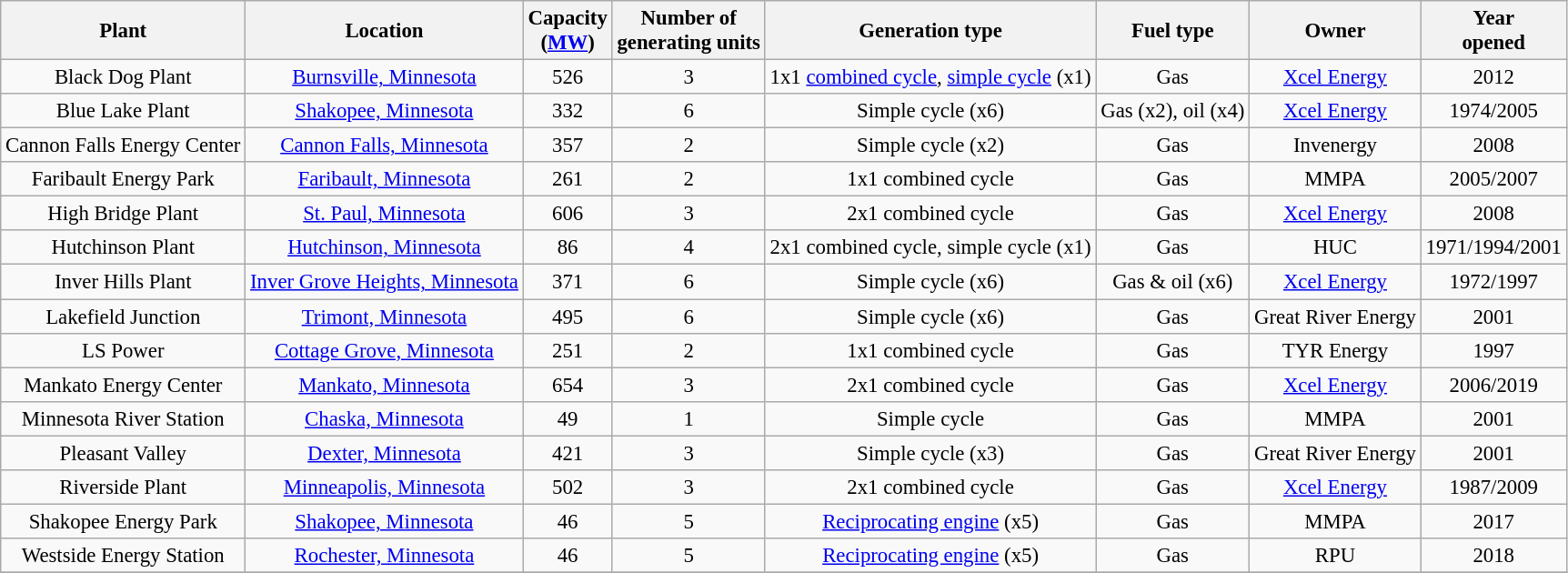<table class="wikitable sortable" style="font-size:95%; text-align:center;">
<tr>
<th>Plant</th>
<th>Location</th>
<th>Capacity<br>(<a href='#'>MW</a>)</th>
<th>Number of <br>generating units</th>
<th>Generation type</th>
<th>Fuel type</th>
<th>Owner</th>
<th>Year<br>opened</th>
</tr>
<tr>
<td>Black Dog Plant</td>
<td><a href='#'>Burnsville, Minnesota</a></td>
<td>526</td>
<td>3</td>
<td>1x1 <a href='#'>combined cycle</a>, <a href='#'>simple cycle</a> (x1)</td>
<td>Gas</td>
<td><a href='#'>Xcel Energy</a></td>
<td>2012</td>
</tr>
<tr>
<td>Blue Lake Plant</td>
<td><a href='#'>Shakopee, Minnesota</a></td>
<td>332</td>
<td>6</td>
<td>Simple cycle (x6)</td>
<td>Gas (x2), oil (x4)</td>
<td><a href='#'>Xcel Energy</a></td>
<td>1974/2005</td>
</tr>
<tr>
<td>Cannon Falls Energy Center</td>
<td><a href='#'>Cannon Falls, Minnesota</a></td>
<td>357</td>
<td>2</td>
<td>Simple cycle (x2)</td>
<td>Gas</td>
<td>Invenergy</td>
<td>2008</td>
</tr>
<tr>
<td>Faribault Energy Park</td>
<td><a href='#'>Faribault, Minnesota</a></td>
<td>261</td>
<td>2</td>
<td>1x1 combined cycle</td>
<td>Gas</td>
<td>MMPA</td>
<td>2005/2007</td>
</tr>
<tr>
<td>High Bridge Plant</td>
<td><a href='#'>St. Paul, Minnesota</a></td>
<td>606</td>
<td>3</td>
<td>2x1 combined cycle</td>
<td>Gas</td>
<td><a href='#'>Xcel Energy</a></td>
<td>2008</td>
</tr>
<tr>
<td>Hutchinson Plant</td>
<td><a href='#'>Hutchinson, Minnesota</a></td>
<td>86</td>
<td>4</td>
<td>2x1 combined cycle, simple cycle (x1)</td>
<td>Gas</td>
<td>HUC</td>
<td>1971/1994/2001</td>
</tr>
<tr>
<td>Inver Hills Plant</td>
<td><a href='#'>Inver Grove Heights, Minnesota</a></td>
<td>371</td>
<td>6</td>
<td>Simple cycle (x6)</td>
<td>Gas & oil (x6)</td>
<td><a href='#'>Xcel Energy</a></td>
<td>1972/1997</td>
</tr>
<tr>
<td>Lakefield Junction</td>
<td><a href='#'>Trimont, Minnesota</a></td>
<td>495</td>
<td>6</td>
<td>Simple cycle (x6)</td>
<td>Gas</td>
<td>Great River Energy</td>
<td>2001</td>
</tr>
<tr>
<td>LS Power</td>
<td><a href='#'>Cottage Grove, Minnesota</a></td>
<td>251</td>
<td>2</td>
<td>1x1 combined cycle</td>
<td>Gas</td>
<td>TYR Energy</td>
<td>1997</td>
</tr>
<tr>
<td>Mankato Energy Center</td>
<td><a href='#'>Mankato, Minnesota</a></td>
<td>654</td>
<td>3</td>
<td>2x1 combined cycle</td>
<td>Gas</td>
<td><a href='#'>Xcel Energy</a></td>
<td>2006/2019</td>
</tr>
<tr>
<td>Minnesota River Station</td>
<td><a href='#'>Chaska, Minnesota</a></td>
<td>49</td>
<td>1</td>
<td>Simple cycle</td>
<td>Gas</td>
<td>MMPA</td>
<td>2001</td>
</tr>
<tr>
<td>Pleasant Valley</td>
<td><a href='#'>Dexter, Minnesota</a></td>
<td>421</td>
<td>3</td>
<td>Simple cycle (x3)</td>
<td>Gas</td>
<td>Great River Energy</td>
<td>2001</td>
</tr>
<tr>
<td>Riverside Plant</td>
<td><a href='#'>Minneapolis, Minnesota</a></td>
<td>502</td>
<td>3</td>
<td>2x1 combined cycle</td>
<td>Gas</td>
<td><a href='#'>Xcel Energy</a></td>
<td>1987/2009</td>
</tr>
<tr>
<td>Shakopee Energy Park</td>
<td><a href='#'>Shakopee, Minnesota</a></td>
<td>46</td>
<td>5</td>
<td><a href='#'>Reciprocating engine</a> (x5)</td>
<td>Gas</td>
<td>MMPA</td>
<td>2017</td>
</tr>
<tr>
<td>Westside Energy Station</td>
<td><a href='#'>Rochester, Minnesota</a></td>
<td>46</td>
<td>5</td>
<td><a href='#'>Reciprocating engine</a> (x5)</td>
<td>Gas</td>
<td>RPU</td>
<td>2018</td>
</tr>
<tr>
</tr>
</table>
